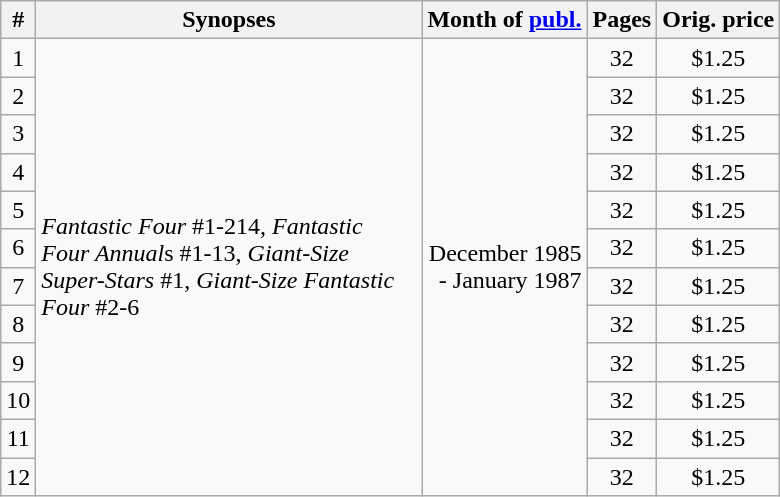<table class="wikitable">
<tr>
<th>#</th>
<th width="250">Synopses</th>
<th>Month of <a href='#'>publ.</a></th>
<th>Pages</th>
<th>Orig. price</th>
</tr>
<tr align="center">
<td>1</td>
<td align="left" rowspan="12"><em>Fantastic Four</em> #1-214, <em>Fantastic Four Annual</em>s #1-13, <em>Giant-Size Super-Stars</em> #1, <em>Giant-Size Fantastic Four</em> #2-6</td>
<td align="right" rowspan="12">December 1985<br> - January 1987</td>
<td>32</td>
<td>$1.25</td>
</tr>
<tr align="center">
<td>2</td>
<td>32</td>
<td>$1.25</td>
</tr>
<tr align="center">
<td>3</td>
<td>32</td>
<td>$1.25</td>
</tr>
<tr align="center">
<td>4</td>
<td>32</td>
<td>$1.25</td>
</tr>
<tr align="center">
<td>5</td>
<td>32</td>
<td>$1.25</td>
</tr>
<tr align="center">
<td>6</td>
<td>32</td>
<td>$1.25</td>
</tr>
<tr align="center">
<td>7</td>
<td>32</td>
<td>$1.25</td>
</tr>
<tr align="center">
<td>8</td>
<td>32</td>
<td>$1.25</td>
</tr>
<tr align="center">
<td>9</td>
<td>32</td>
<td>$1.25</td>
</tr>
<tr align="center">
<td>10</td>
<td>32</td>
<td>$1.25</td>
</tr>
<tr align="center">
<td>11</td>
<td>32</td>
<td>$1.25</td>
</tr>
<tr align="center">
<td>12</td>
<td>32</td>
<td>$1.25</td>
</tr>
</table>
